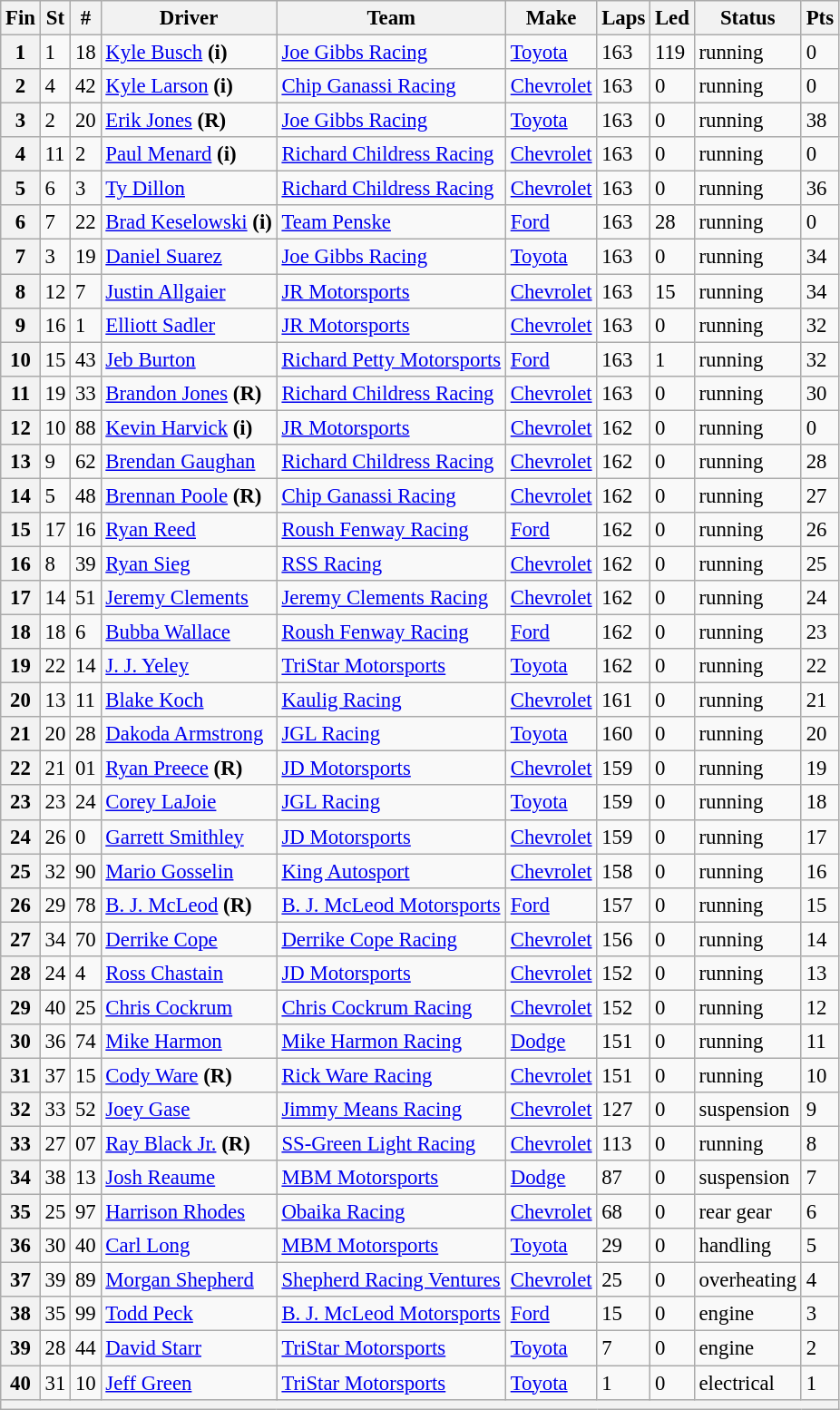<table class="wikitable sortable" style="font-size:95%">
<tr>
<th>Fin</th>
<th>St</th>
<th>#</th>
<th>Driver</th>
<th>Team</th>
<th>Make</th>
<th>Laps</th>
<th>Led</th>
<th>Status</th>
<th>Pts</th>
</tr>
<tr>
<th>1</th>
<td>1</td>
<td>18</td>
<td><a href='#'>Kyle Busch</a> <strong>(i)</strong></td>
<td><a href='#'>Joe Gibbs Racing</a></td>
<td><a href='#'>Toyota</a></td>
<td>163</td>
<td>119</td>
<td>running</td>
<td>0</td>
</tr>
<tr>
<th>2</th>
<td>4</td>
<td>42</td>
<td><a href='#'>Kyle Larson</a> <strong>(i)</strong></td>
<td><a href='#'>Chip Ganassi Racing</a></td>
<td><a href='#'>Chevrolet</a></td>
<td>163</td>
<td>0</td>
<td>running</td>
<td>0</td>
</tr>
<tr>
<th>3</th>
<td>2</td>
<td>20</td>
<td><a href='#'>Erik Jones</a> <strong>(R)</strong></td>
<td><a href='#'>Joe Gibbs Racing</a></td>
<td><a href='#'>Toyota</a></td>
<td>163</td>
<td>0</td>
<td>running</td>
<td>38</td>
</tr>
<tr>
<th>4</th>
<td>11</td>
<td>2</td>
<td><a href='#'>Paul Menard</a> <strong>(i)</strong></td>
<td><a href='#'>Richard Childress Racing</a></td>
<td><a href='#'>Chevrolet</a></td>
<td>163</td>
<td>0</td>
<td>running</td>
<td>0</td>
</tr>
<tr>
<th>5</th>
<td>6</td>
<td>3</td>
<td><a href='#'>Ty Dillon</a></td>
<td><a href='#'>Richard Childress Racing</a></td>
<td><a href='#'>Chevrolet</a></td>
<td>163</td>
<td>0</td>
<td>running</td>
<td>36</td>
</tr>
<tr>
<th>6</th>
<td>7</td>
<td>22</td>
<td><a href='#'>Brad Keselowski</a> <strong>(i)</strong></td>
<td><a href='#'>Team Penske</a></td>
<td><a href='#'>Ford</a></td>
<td>163</td>
<td>28</td>
<td>running</td>
<td>0</td>
</tr>
<tr>
<th>7</th>
<td>3</td>
<td>19</td>
<td><a href='#'>Daniel Suarez</a></td>
<td><a href='#'>Joe Gibbs Racing</a></td>
<td><a href='#'>Toyota</a></td>
<td>163</td>
<td>0</td>
<td>running</td>
<td>34</td>
</tr>
<tr>
<th>8</th>
<td>12</td>
<td>7</td>
<td><a href='#'>Justin Allgaier</a></td>
<td><a href='#'>JR Motorsports</a></td>
<td><a href='#'>Chevrolet</a></td>
<td>163</td>
<td>15</td>
<td>running</td>
<td>34</td>
</tr>
<tr>
<th>9</th>
<td>16</td>
<td>1</td>
<td><a href='#'>Elliott Sadler</a></td>
<td><a href='#'>JR Motorsports</a></td>
<td><a href='#'>Chevrolet</a></td>
<td>163</td>
<td>0</td>
<td>running</td>
<td>32</td>
</tr>
<tr>
<th>10</th>
<td>15</td>
<td>43</td>
<td><a href='#'>Jeb Burton</a></td>
<td><a href='#'>Richard Petty Motorsports</a></td>
<td><a href='#'>Ford</a></td>
<td>163</td>
<td>1</td>
<td>running</td>
<td>32</td>
</tr>
<tr>
<th>11</th>
<td>19</td>
<td>33</td>
<td><a href='#'>Brandon Jones</a> <strong>(R)</strong></td>
<td><a href='#'>Richard Childress Racing</a></td>
<td><a href='#'>Chevrolet</a></td>
<td>163</td>
<td>0</td>
<td>running</td>
<td>30</td>
</tr>
<tr>
<th>12</th>
<td>10</td>
<td>88</td>
<td><a href='#'>Kevin Harvick</a> <strong>(i)</strong></td>
<td><a href='#'>JR Motorsports</a></td>
<td><a href='#'>Chevrolet</a></td>
<td>162</td>
<td>0</td>
<td>running</td>
<td>0</td>
</tr>
<tr>
<th>13</th>
<td>9</td>
<td>62</td>
<td><a href='#'>Brendan Gaughan</a></td>
<td><a href='#'>Richard Childress Racing</a></td>
<td><a href='#'>Chevrolet</a></td>
<td>162</td>
<td>0</td>
<td>running</td>
<td>28</td>
</tr>
<tr>
<th>14</th>
<td>5</td>
<td>48</td>
<td><a href='#'>Brennan Poole</a> <strong>(R)</strong></td>
<td><a href='#'>Chip Ganassi Racing</a></td>
<td><a href='#'>Chevrolet</a></td>
<td>162</td>
<td>0</td>
<td>running</td>
<td>27</td>
</tr>
<tr>
<th>15</th>
<td>17</td>
<td>16</td>
<td><a href='#'>Ryan Reed</a></td>
<td><a href='#'>Roush Fenway Racing</a></td>
<td><a href='#'>Ford</a></td>
<td>162</td>
<td>0</td>
<td>running</td>
<td>26</td>
</tr>
<tr>
<th>16</th>
<td>8</td>
<td>39</td>
<td><a href='#'>Ryan Sieg</a></td>
<td><a href='#'>RSS Racing</a></td>
<td><a href='#'>Chevrolet</a></td>
<td>162</td>
<td>0</td>
<td>running</td>
<td>25</td>
</tr>
<tr>
<th>17</th>
<td>14</td>
<td>51</td>
<td><a href='#'>Jeremy Clements</a></td>
<td><a href='#'>Jeremy Clements Racing</a></td>
<td><a href='#'>Chevrolet</a></td>
<td>162</td>
<td>0</td>
<td>running</td>
<td>24</td>
</tr>
<tr>
<th>18</th>
<td>18</td>
<td>6</td>
<td><a href='#'>Bubba Wallace</a></td>
<td><a href='#'>Roush Fenway Racing</a></td>
<td><a href='#'>Ford</a></td>
<td>162</td>
<td>0</td>
<td>running</td>
<td>23</td>
</tr>
<tr>
<th>19</th>
<td>22</td>
<td>14</td>
<td><a href='#'>J. J. Yeley</a></td>
<td><a href='#'>TriStar Motorsports</a></td>
<td><a href='#'>Toyota</a></td>
<td>162</td>
<td>0</td>
<td>running</td>
<td>22</td>
</tr>
<tr>
<th>20</th>
<td>13</td>
<td>11</td>
<td><a href='#'>Blake Koch</a></td>
<td><a href='#'>Kaulig Racing</a></td>
<td><a href='#'>Chevrolet</a></td>
<td>161</td>
<td>0</td>
<td>running</td>
<td>21</td>
</tr>
<tr>
<th>21</th>
<td>20</td>
<td>28</td>
<td><a href='#'>Dakoda Armstrong</a></td>
<td><a href='#'>JGL Racing</a></td>
<td><a href='#'>Toyota</a></td>
<td>160</td>
<td>0</td>
<td>running</td>
<td>20</td>
</tr>
<tr>
<th>22</th>
<td>21</td>
<td>01</td>
<td><a href='#'>Ryan Preece</a> <strong>(R)</strong></td>
<td><a href='#'>JD Motorsports</a></td>
<td><a href='#'>Chevrolet</a></td>
<td>159</td>
<td>0</td>
<td>running</td>
<td>19</td>
</tr>
<tr>
<th>23</th>
<td>23</td>
<td>24</td>
<td><a href='#'>Corey LaJoie</a></td>
<td><a href='#'>JGL Racing</a></td>
<td><a href='#'>Toyota</a></td>
<td>159</td>
<td>0</td>
<td>running</td>
<td>18</td>
</tr>
<tr>
<th>24</th>
<td>26</td>
<td>0</td>
<td><a href='#'>Garrett Smithley</a></td>
<td><a href='#'>JD Motorsports</a></td>
<td><a href='#'>Chevrolet</a></td>
<td>159</td>
<td>0</td>
<td>running</td>
<td>17</td>
</tr>
<tr>
<th>25</th>
<td>32</td>
<td>90</td>
<td><a href='#'>Mario Gosselin</a></td>
<td><a href='#'>King Autosport</a></td>
<td><a href='#'>Chevrolet</a></td>
<td>158</td>
<td>0</td>
<td>running</td>
<td>16</td>
</tr>
<tr>
<th>26</th>
<td>29</td>
<td>78</td>
<td><a href='#'>B. J. McLeod</a> <strong>(R)</strong></td>
<td><a href='#'>B. J. McLeod Motorsports</a></td>
<td><a href='#'>Ford</a></td>
<td>157</td>
<td>0</td>
<td>running</td>
<td>15</td>
</tr>
<tr>
<th>27</th>
<td>34</td>
<td>70</td>
<td><a href='#'>Derrike Cope</a></td>
<td><a href='#'>Derrike Cope Racing</a></td>
<td><a href='#'>Chevrolet</a></td>
<td>156</td>
<td>0</td>
<td>running</td>
<td>14</td>
</tr>
<tr>
<th>28</th>
<td>24</td>
<td>4</td>
<td><a href='#'>Ross Chastain</a></td>
<td><a href='#'>JD Motorsports</a></td>
<td><a href='#'>Chevrolet</a></td>
<td>152</td>
<td>0</td>
<td>running</td>
<td>13</td>
</tr>
<tr>
<th>29</th>
<td>40</td>
<td>25</td>
<td><a href='#'>Chris Cockrum</a></td>
<td><a href='#'>Chris Cockrum Racing</a></td>
<td><a href='#'>Chevrolet</a></td>
<td>152</td>
<td>0</td>
<td>running</td>
<td>12</td>
</tr>
<tr>
<th>30</th>
<td>36</td>
<td>74</td>
<td><a href='#'>Mike Harmon</a></td>
<td><a href='#'>Mike Harmon Racing</a></td>
<td><a href='#'>Dodge</a></td>
<td>151</td>
<td>0</td>
<td>running</td>
<td>11</td>
</tr>
<tr>
<th>31</th>
<td>37</td>
<td>15</td>
<td><a href='#'>Cody Ware</a> <strong>(R)</strong></td>
<td><a href='#'>Rick Ware Racing</a></td>
<td><a href='#'>Chevrolet</a></td>
<td>151</td>
<td>0</td>
<td>running</td>
<td>10</td>
</tr>
<tr>
<th>32</th>
<td>33</td>
<td>52</td>
<td><a href='#'>Joey Gase</a></td>
<td><a href='#'>Jimmy Means Racing</a></td>
<td><a href='#'>Chevrolet</a></td>
<td>127</td>
<td>0</td>
<td>suspension</td>
<td>9</td>
</tr>
<tr>
<th>33</th>
<td>27</td>
<td>07</td>
<td><a href='#'>Ray Black Jr.</a> <strong>(R)</strong></td>
<td><a href='#'>SS-Green Light Racing</a></td>
<td><a href='#'>Chevrolet</a></td>
<td>113</td>
<td>0</td>
<td>running</td>
<td>8</td>
</tr>
<tr>
<th>34</th>
<td>38</td>
<td>13</td>
<td><a href='#'>Josh Reaume</a></td>
<td><a href='#'>MBM Motorsports</a></td>
<td><a href='#'>Dodge</a></td>
<td>87</td>
<td>0</td>
<td>suspension</td>
<td>7</td>
</tr>
<tr>
<th>35</th>
<td>25</td>
<td>97</td>
<td><a href='#'>Harrison Rhodes</a></td>
<td><a href='#'>Obaika Racing</a></td>
<td><a href='#'>Chevrolet</a></td>
<td>68</td>
<td>0</td>
<td>rear gear</td>
<td>6</td>
</tr>
<tr>
<th>36</th>
<td>30</td>
<td>40</td>
<td><a href='#'>Carl Long</a></td>
<td><a href='#'>MBM Motorsports</a></td>
<td><a href='#'>Toyota</a></td>
<td>29</td>
<td>0</td>
<td>handling</td>
<td>5</td>
</tr>
<tr>
<th>37</th>
<td>39</td>
<td>89</td>
<td><a href='#'>Morgan Shepherd</a></td>
<td><a href='#'>Shepherd Racing Ventures</a></td>
<td><a href='#'>Chevrolet</a></td>
<td>25</td>
<td>0</td>
<td>overheating</td>
<td>4</td>
</tr>
<tr>
<th>38</th>
<td>35</td>
<td>99</td>
<td><a href='#'>Todd Peck</a></td>
<td><a href='#'>B. J. McLeod Motorsports</a></td>
<td><a href='#'>Ford</a></td>
<td>15</td>
<td>0</td>
<td>engine</td>
<td>3</td>
</tr>
<tr>
<th>39</th>
<td>28</td>
<td>44</td>
<td><a href='#'>David Starr</a></td>
<td><a href='#'>TriStar Motorsports</a></td>
<td><a href='#'>Toyota</a></td>
<td>7</td>
<td>0</td>
<td>engine</td>
<td>2</td>
</tr>
<tr>
<th>40</th>
<td>31</td>
<td>10</td>
<td><a href='#'>Jeff Green</a></td>
<td><a href='#'>TriStar Motorsports</a></td>
<td><a href='#'>Toyota</a></td>
<td>1</td>
<td>0</td>
<td>electrical</td>
<td>1</td>
</tr>
<tr>
<th colspan="10"></th>
</tr>
</table>
